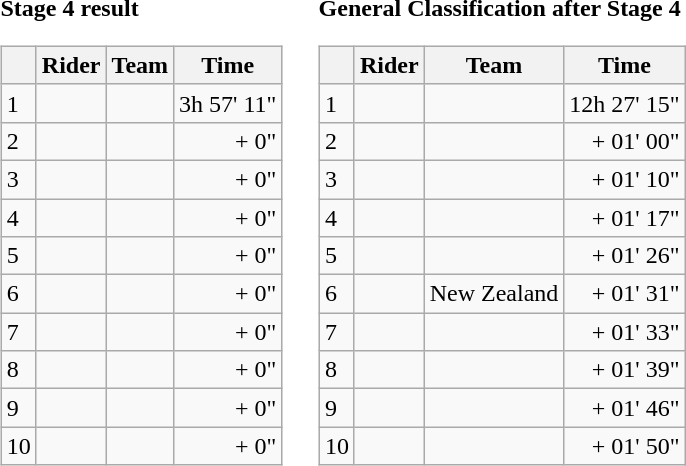<table>
<tr>
<td><strong>Stage 4 result</strong><br><table class="wikitable">
<tr>
<th></th>
<th>Rider</th>
<th>Team</th>
<th>Time</th>
</tr>
<tr>
<td>1</td>
<td> </td>
<td></td>
<td align="right">3h 57' 11"</td>
</tr>
<tr>
<td>2</td>
<td></td>
<td></td>
<td align="right">+ 0"</td>
</tr>
<tr>
<td>3</td>
<td></td>
<td></td>
<td align="right">+ 0"</td>
</tr>
<tr>
<td>4</td>
<td></td>
<td></td>
<td align="right">+ 0"</td>
</tr>
<tr>
<td>5</td>
<td></td>
<td></td>
<td align="right">+ 0"</td>
</tr>
<tr>
<td>6</td>
<td></td>
<td></td>
<td align="right">+ 0"</td>
</tr>
<tr>
<td>7</td>
<td></td>
<td></td>
<td align="right">+ 0"</td>
</tr>
<tr>
<td>8</td>
<td></td>
<td></td>
<td align="right">+ 0"</td>
</tr>
<tr>
<td>9</td>
<td></td>
<td></td>
<td align="right">+ 0"</td>
</tr>
<tr>
<td>10</td>
<td></td>
<td></td>
<td align="right">+ 0"</td>
</tr>
</table>
</td>
<td></td>
<td><strong>General Classification after Stage 4</strong><br><table class="wikitable">
<tr>
<th></th>
<th>Rider</th>
<th>Team</th>
<th>Time</th>
</tr>
<tr>
<td>1</td>
<td> </td>
<td></td>
<td align="right">12h 27' 15"</td>
</tr>
<tr>
<td>2</td>
<td></td>
<td></td>
<td align="right">+ 01' 00"</td>
</tr>
<tr>
<td>3</td>
<td></td>
<td></td>
<td align="right">+ 01' 10"</td>
</tr>
<tr>
<td>4</td>
<td></td>
<td></td>
<td align="right">+ 01' 17"</td>
</tr>
<tr>
<td>5</td>
<td></td>
<td></td>
<td align="right">+ 01' 26"</td>
</tr>
<tr>
<td>6</td>
<td></td>
<td>New Zealand</td>
<td align="right">+ 01' 31"</td>
</tr>
<tr>
<td>7</td>
<td> </td>
<td></td>
<td align="right">+ 01' 33"</td>
</tr>
<tr>
<td>8</td>
<td></td>
<td></td>
<td align="right">+ 01' 39"</td>
</tr>
<tr>
<td>9</td>
<td></td>
<td></td>
<td align="right">+ 01' 46"</td>
</tr>
<tr>
<td>10</td>
<td> </td>
<td></td>
<td align="right">+ 01' 50"</td>
</tr>
</table>
</td>
</tr>
</table>
